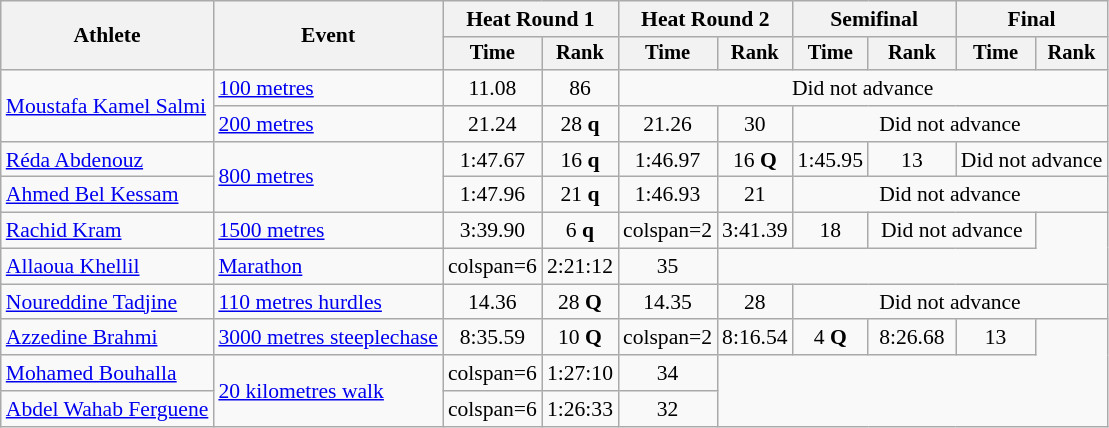<table class=wikitable style="font-size:90%; text-align:center">
<tr>
<th rowspan=2>Athlete</th>
<th rowspan=2>Event</th>
<th colspan=2>Heat Round 1</th>
<th colspan=2>Heat Round 2</th>
<th colspan=2>Semifinal</th>
<th colspan=2>Final</th>
</tr>
<tr style=font-size:95%>
<th>Time</th>
<th>Rank</th>
<th>Time</th>
<th>Rank</th>
<th>Time</th>
<th>Rank</th>
<th>Time</th>
<th>Rank</th>
</tr>
<tr align=center>
<td align=left rowspan=2><a href='#'>Moustafa Kamel Salmi</a></td>
<td align=left><a href='#'>100 metres</a></td>
<td>11.08</td>
<td>86</td>
<td colspan=6>Did not advance</td>
</tr>
<tr align=center>
<td align=left><a href='#'>200 metres</a></td>
<td>21.24</td>
<td>28 <strong>q</strong></td>
<td>21.26</td>
<td>30</td>
<td colspan=4>Did not advance</td>
</tr>
<tr align=center>
<td align=left><a href='#'>Réda Abdenouz</a></td>
<td align=left rowspan=2><a href='#'>800 metres</a></td>
<td>1:47.67</td>
<td>16 <strong>q</strong></td>
<td>1:46.97</td>
<td>16 <strong>Q</strong></td>
<td>1:45.95</td>
<td>13</td>
<td colspan=2>Did not advance</td>
</tr>
<tr align=center>
<td align=left><a href='#'>Ahmed Bel Kessam</a></td>
<td>1:47.96</td>
<td>21 <strong>q</strong></td>
<td>1:46.93</td>
<td>21</td>
<td colspan=4>Did not advance</td>
</tr>
<tr align=center>
<td align=left><a href='#'>Rachid Kram</a></td>
<td align=left><a href='#'>1500 metres</a></td>
<td>3:39.90</td>
<td>6 <strong>q</strong></td>
<td>colspan=2</td>
<td>3:41.39</td>
<td>18</td>
<td colspan=2>Did not advance</td>
</tr>
<tr align=center>
<td align=left><a href='#'>Allaoua Khellil</a></td>
<td align=left><a href='#'>Marathon</a></td>
<td>colspan=6</td>
<td>2:21:12</td>
<td>35</td>
</tr>
<tr align=center>
<td align=left><a href='#'>Noureddine Tadjine</a></td>
<td align=left><a href='#'>110 metres hurdles</a></td>
<td>14.36</td>
<td>28 <strong>Q</strong></td>
<td>14.35</td>
<td>28</td>
<td colspan=4>Did not advance</td>
</tr>
<tr align=center>
<td align=left><a href='#'>Azzedine Brahmi</a></td>
<td align=left><a href='#'>3000 metres steeplechase</a></td>
<td>8:35.59</td>
<td>10 <strong>Q</strong></td>
<td>colspan=2</td>
<td>8:16.54</td>
<td>4 <strong>Q</strong></td>
<td>8:26.68</td>
<td>13</td>
</tr>
<tr align=center>
<td align=left><a href='#'>Mohamed Bouhalla</a></td>
<td align=left rowspan=2><a href='#'>20 kilometres walk</a></td>
<td>colspan=6</td>
<td>1:27:10</td>
<td>34</td>
</tr>
<tr align=center>
<td align=left><a href='#'>Abdel Wahab Ferguene</a></td>
<td>colspan=6</td>
<td>1:26:33</td>
<td>32</td>
</tr>
</table>
